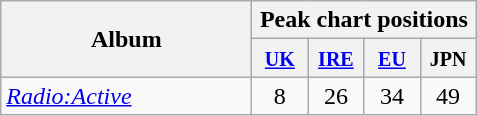<table class="wikitable">
<tr>
<th rowspan="2" style="width:160px;">Album</th>
<th colspan="6">Peak chart positions</th>
</tr>
<tr>
<th width="30"><small><a href='#'>UK</a></small></th>
<th width="30"><small><a href='#'>IRE</a></small></th>
<th width="30"><small><a href='#'>EU</a></small></th>
<th width="30"><small>JPN</small></th>
</tr>
<tr>
<td><em><a href='#'>Radio:Active</a></em></td>
<td style="text-align:center;">8</td>
<td style="text-align:center;">26</td>
<td style="text-align:center;">34</td>
<td style="text-align:center;">49</td>
</tr>
</table>
